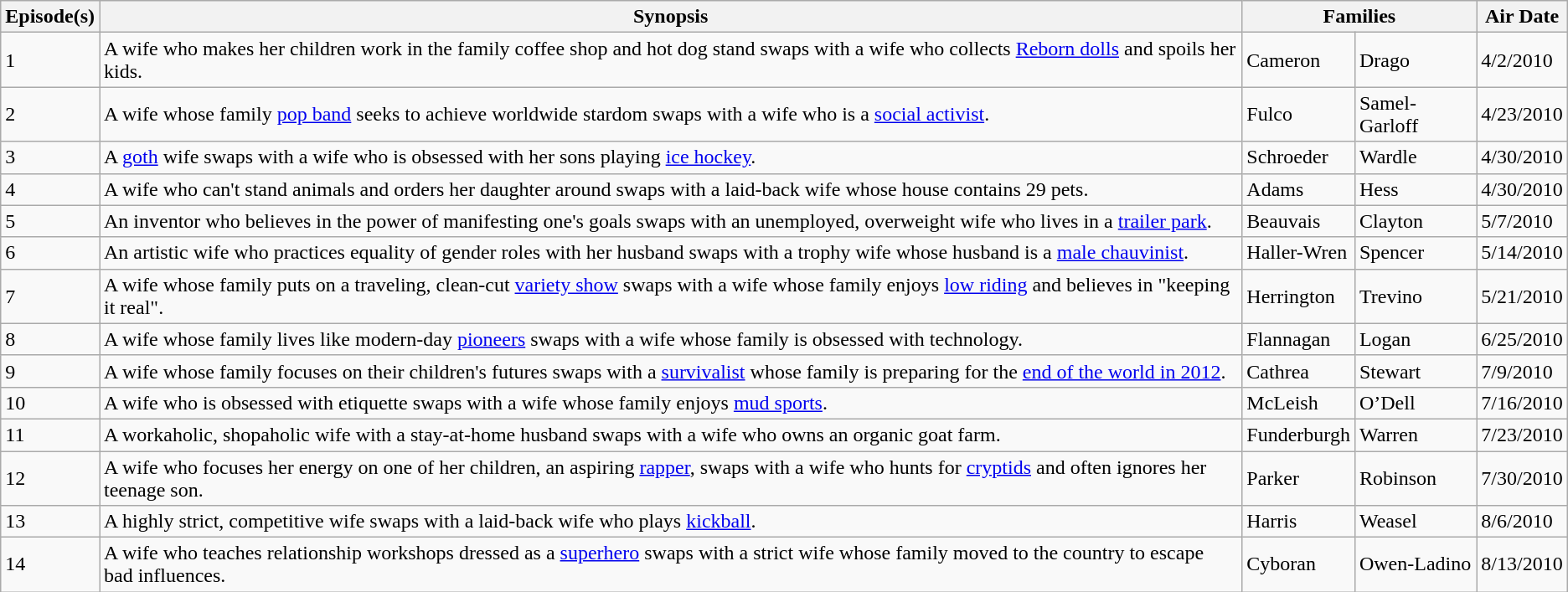<table class="wikitable">
<tr>
<th>Episode(s)</th>
<th>Synopsis</th>
<th colspan="2">Families</th>
<th>Air Date</th>
</tr>
<tr>
<td>1</td>
<td>A wife who makes her children work in the family coffee shop and hot dog stand swaps with a wife who collects <a href='#'>Reborn dolls</a> and spoils her kids.</td>
<td>Cameron</td>
<td>Drago</td>
<td>4/2/2010</td>
</tr>
<tr>
<td>2</td>
<td>A wife whose family <a href='#'>pop band</a> seeks to achieve worldwide stardom swaps with a wife who is a <a href='#'>social activist</a>.</td>
<td>Fulco</td>
<td>Samel-Garloff</td>
<td>4/23/2010</td>
</tr>
<tr>
<td>3</td>
<td>A <a href='#'>goth</a> wife swaps with a wife who is obsessed with her sons playing <a href='#'>ice hockey</a>.</td>
<td>Schroeder</td>
<td>Wardle</td>
<td>4/30/2010</td>
</tr>
<tr>
<td>4</td>
<td>A wife who can't stand animals and orders her daughter around swaps with a laid-back wife whose house contains 29 pets.</td>
<td>Adams</td>
<td>Hess</td>
<td>4/30/2010</td>
</tr>
<tr>
<td>5</td>
<td>An inventor who believes in the power of manifesting one's goals swaps with an unemployed, overweight wife who lives in a <a href='#'>trailer park</a>.</td>
<td>Beauvais</td>
<td>Clayton</td>
<td>5/7/2010</td>
</tr>
<tr>
<td>6</td>
<td>An artistic wife who practices equality of gender roles with her husband swaps with a trophy wife whose husband is a <a href='#'>male chauvinist</a>.</td>
<td>Haller-Wren</td>
<td>Spencer</td>
<td>5/14/2010</td>
</tr>
<tr>
<td>7</td>
<td>A wife whose family puts on a traveling, clean-cut <a href='#'>variety show</a> swaps with a wife whose family enjoys <a href='#'>low riding</a> and believes in "keeping it real".</td>
<td>Herrington</td>
<td>Trevino</td>
<td>5/21/2010</td>
</tr>
<tr>
<td>8</td>
<td>A wife whose family lives like modern-day <a href='#'>pioneers</a> swaps with a wife whose family is obsessed with technology.</td>
<td>Flannagan</td>
<td>Logan</td>
<td>6/25/2010</td>
</tr>
<tr>
<td>9</td>
<td>A wife whose family focuses on their children's futures swaps with a <a href='#'>survivalist</a> whose family is preparing for the <a href='#'>end of the world in 2012</a>.</td>
<td>Cathrea</td>
<td>Stewart</td>
<td>7/9/2010</td>
</tr>
<tr>
<td>10</td>
<td>A wife who is obsessed with etiquette swaps with a wife whose family enjoys <a href='#'>mud sports</a>.</td>
<td>McLeish</td>
<td>O’Dell</td>
<td>7/16/2010</td>
</tr>
<tr>
<td>11</td>
<td>A workaholic, shopaholic wife with a stay-at-home husband swaps with a wife who owns an organic goat farm.</td>
<td>Funderburgh</td>
<td>Warren</td>
<td>7/23/2010</td>
</tr>
<tr>
<td>12</td>
<td>A wife who focuses her energy on one of her children, an aspiring <a href='#'>rapper</a>, swaps with a wife who hunts for <a href='#'>cryptids</a> and often ignores her teenage son.</td>
<td>Parker</td>
<td>Robinson</td>
<td>7/30/2010</td>
</tr>
<tr>
<td>13</td>
<td>A highly strict, competitive wife swaps with a laid-back wife who plays <a href='#'>kickball</a>.</td>
<td>Harris</td>
<td>Weasel</td>
<td>8/6/2010</td>
</tr>
<tr>
<td>14</td>
<td>A wife who teaches relationship workshops dressed as a <a href='#'>superhero</a> swaps with a strict wife whose family moved to the country to escape bad influences.</td>
<td>Cyboran</td>
<td>Owen-Ladino</td>
<td>8/13/2010</td>
</tr>
</table>
